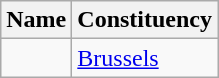<table class="wikitable sortable">
<tr>
<th>Name</th>
<th>Constituency</th>
</tr>
<tr>
<td></td>
<td><a href='#'>Brussels</a></td>
</tr>
</table>
